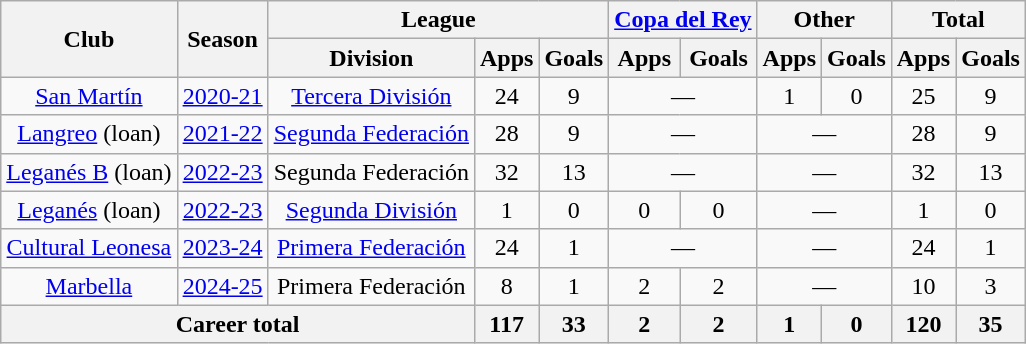<table class="wikitable" style="text-align:center">
<tr>
<th rowspan="2">Club</th>
<th rowspan="2">Season</th>
<th colspan="3">League</th>
<th colspan="2"><a href='#'>Copa del Rey</a></th>
<th colspan="2">Other</th>
<th colspan="2">Total</th>
</tr>
<tr>
<th>Division</th>
<th>Apps</th>
<th>Goals</th>
<th>Apps</th>
<th>Goals</th>
<th>Apps</th>
<th>Goals</th>
<th>Apps</th>
<th>Goals</th>
</tr>
<tr>
<td><a href='#'>San Martín</a></td>
<td><a href='#'>2020-21</a></td>
<td><a href='#'>Tercera División</a></td>
<td>24</td>
<td>9</td>
<td colspan="2">—</td>
<td>1</td>
<td>0</td>
<td>25</td>
<td>9</td>
</tr>
<tr>
<td><a href='#'>Langreo</a> (loan)</td>
<td><a href='#'>2021-22</a></td>
<td><a href='#'>Segunda Federación</a></td>
<td>28</td>
<td>9</td>
<td colspan="2">—</td>
<td colspan="2">—</td>
<td>28</td>
<td>9</td>
</tr>
<tr>
<td><a href='#'>Leganés B</a> (loan)</td>
<td><a href='#'>2022-23</a></td>
<td>Segunda Federación</td>
<td>32</td>
<td>13</td>
<td colspan="2">—</td>
<td colspan="2">—</td>
<td>32</td>
<td>13</td>
</tr>
<tr>
<td><a href='#'>Leganés</a> (loan)</td>
<td><a href='#'>2022-23</a></td>
<td><a href='#'>Segunda División</a></td>
<td>1</td>
<td>0</td>
<td>0</td>
<td>0</td>
<td colspan="2">—</td>
<td>1</td>
<td>0</td>
</tr>
<tr>
<td><a href='#'>Cultural Leonesa</a></td>
<td><a href='#'>2023-24</a></td>
<td><a href='#'>Primera Federación</a></td>
<td>24</td>
<td>1</td>
<td colspan="2">—</td>
<td colspan="2">—</td>
<td>24</td>
<td>1</td>
</tr>
<tr>
<td><a href='#'>Marbella</a></td>
<td><a href='#'>2024-25</a></td>
<td>Primera Federación</td>
<td>8</td>
<td>1</td>
<td>2</td>
<td>2</td>
<td colspan="2">—</td>
<td>10</td>
<td>3</td>
</tr>
<tr>
<th colspan="3">Career total</th>
<th>117</th>
<th>33</th>
<th>2</th>
<th>2</th>
<th>1</th>
<th>0</th>
<th>120</th>
<th>35</th>
</tr>
</table>
